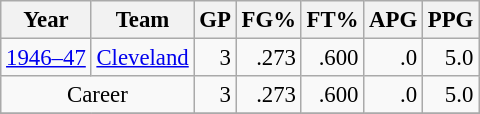<table class="wikitable sortable" style="font-size:95%; text-align:right;">
<tr>
<th>Year</th>
<th>Team</th>
<th>GP</th>
<th>FG%</th>
<th>FT%</th>
<th>APG</th>
<th>PPG</th>
</tr>
<tr>
<td style="text-align:left;"><a href='#'>1946–47</a></td>
<td style="text-align:left;"><a href='#'>Cleveland</a></td>
<td>3</td>
<td>.273</td>
<td>.600</td>
<td>.0</td>
<td>5.0</td>
</tr>
<tr>
<td style="text-align:center;" colspan="2">Career</td>
<td>3</td>
<td>.273</td>
<td>.600</td>
<td>.0</td>
<td>5.0</td>
</tr>
<tr>
</tr>
</table>
